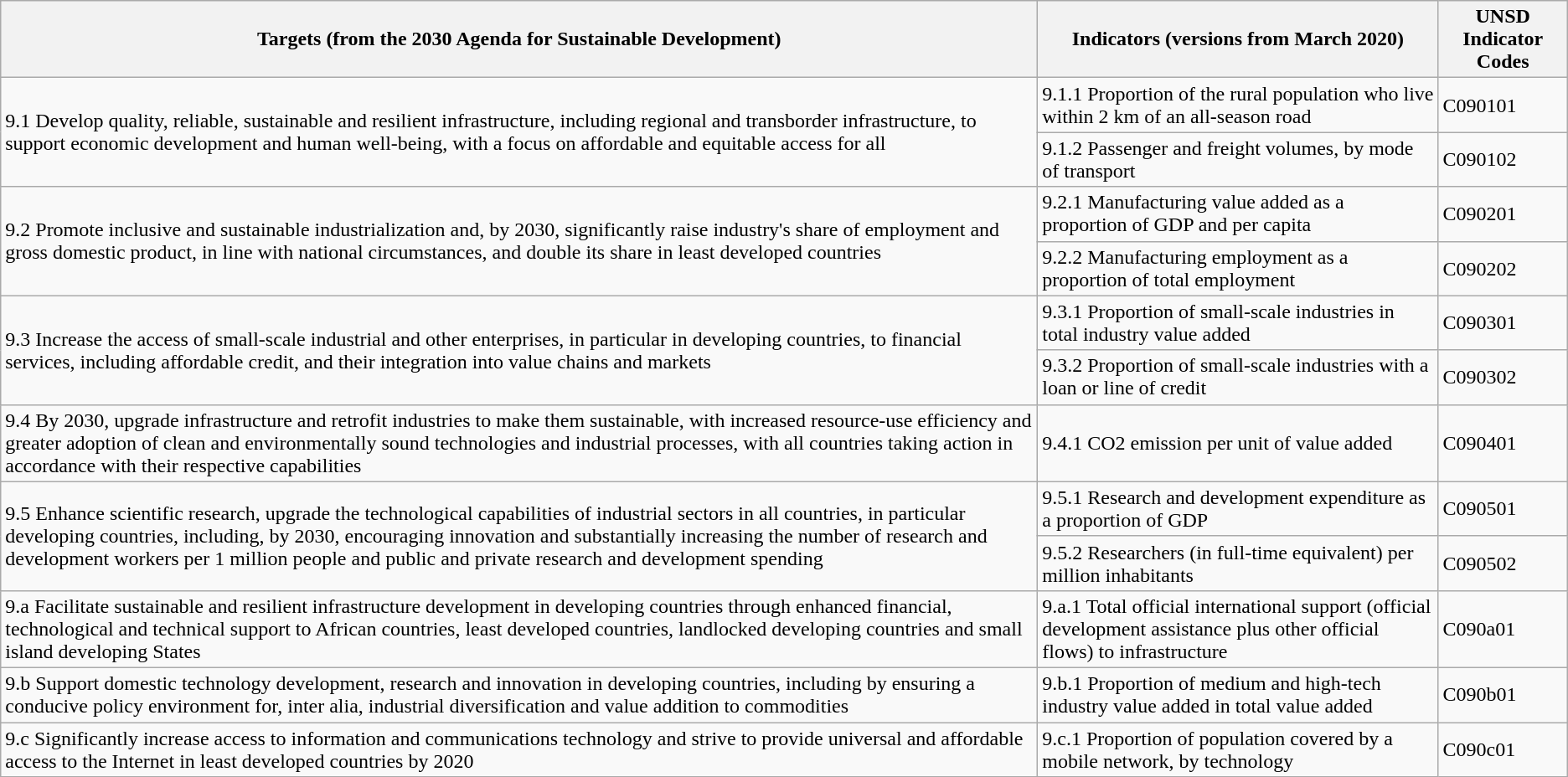<table class="wikitable">
<tr>
<th>Targets (from the 2030 Agenda for Sustainable Development)</th>
<th>Indicators (versions from March 2020)</th>
<th>UNSD Indicator Codes </th>
</tr>
<tr>
<td colspan="1" rowspan="2">9.1 Develop quality, reliable, sustainable and resilient infrastructure, including regional and transborder infrastructure, to support economic development and human well-being, with a focus on affordable and equitable access for all</td>
<td>9.1.1 Proportion of the rural population who live within 2 km of an all-season road</td>
<td>C090101</td>
</tr>
<tr>
<td>9.1.2 Passenger and freight volumes, by mode of transport</td>
<td>C090102</td>
</tr>
<tr>
<td colspan="1" rowspan="2">9.2 Promote inclusive and sustainable industrialization and, by 2030, significantly raise industry's share of employment and gross domestic product, in line with national circumstances, and double its share in least developed countries</td>
<td>9.2.1 Manufacturing value added as a proportion of GDP and per capita</td>
<td>C090201</td>
</tr>
<tr>
<td>9.2.2 Manufacturing employment as a proportion of total employment</td>
<td>C090202</td>
</tr>
<tr>
<td colspan="1" rowspan="2">9.3 Increase the access of small-scale industrial and other enterprises, in particular in developing countries, to financial services, including affordable credit, and their integration into value chains and markets</td>
<td>9.3.1 Proportion of small-scale industries in total industry value added</td>
<td>C090301</td>
</tr>
<tr>
<td>9.3.2 Proportion of small-scale industries with a loan or line of credit</td>
<td>C090302</td>
</tr>
<tr>
<td>9.4 By 2030, upgrade infrastructure and retrofit industries to make them sustainable, with increased resource-use efficiency and greater adoption of clean and environmentally sound technologies and industrial processes, with all countries taking action in accordance with their respective capabilities</td>
<td>9.4.1 CO2 emission per unit of value added</td>
<td>C090401</td>
</tr>
<tr>
<td colspan="1" rowspan="2">9.5 Enhance scientific research, upgrade the technological capabilities of industrial sectors in all countries, in particular developing countries, including, by 2030, encouraging innovation and substantially increasing the number of research and development workers per 1 million people and public and private research and development spending</td>
<td>9.5.1 Research and development expenditure as a proportion of GDP</td>
<td>C090501</td>
</tr>
<tr>
<td>9.5.2 Researchers (in full-time equivalent) per million inhabitants</td>
<td>C090502</td>
</tr>
<tr>
<td>9.a Facilitate sustainable and resilient infrastructure development in developing countries through enhanced financial, technological and technical support to African countries, least developed countries, landlocked developing countries and small island developing States</td>
<td>9.a.1 Total official international support (official development assistance plus other official flows) to infrastructure</td>
<td>C090a01</td>
</tr>
<tr>
<td>9.b Support domestic technology development, research and innovation in developing countries, including by ensuring a conducive policy environment for, inter alia, industrial diversification and value addition to commodities</td>
<td>9.b.1 Proportion of medium and high-tech industry value added in total value added</td>
<td>C090b01</td>
</tr>
<tr>
<td>9.c Significantly increase access to information and communications technology and strive to provide universal and affordable access to the Internet in least developed countries by 2020</td>
<td>9.c.1 Proportion of population covered by a mobile network, by technology</td>
<td>C090c01</td>
</tr>
</table>
